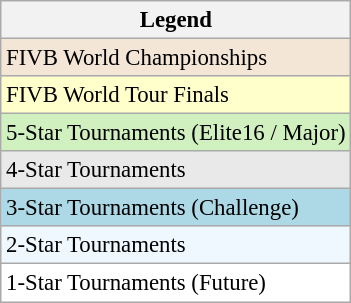<table class= "wikitable mw-collapsible mw-collapsed" style=font-size:95%>
<tr>
<th>Legend</th>
</tr>
<tr bgcolor=f3e6d7>
<td>FIVB World Championships</td>
</tr>
<tr bgcolor=#ffffcc>
<td>FIVB World Tour Finals</td>
</tr>
<tr bgcolor=#d0f0c0>
<td>5-Star Tournaments (Elite16 / Major)</td>
</tr>
<tr bgcolor=#E9E9E9>
<td>4-Star Tournaments</td>
</tr>
<tr bgcolor=lightblue>
<td>3-Star Tournaments (Challenge)</td>
</tr>
<tr bgcolor=#f0f8ff>
<td>2-Star Tournaments</td>
</tr>
<tr bgcolor=#ffffff>
<td>1-Star Tournaments (Future)</td>
</tr>
</table>
